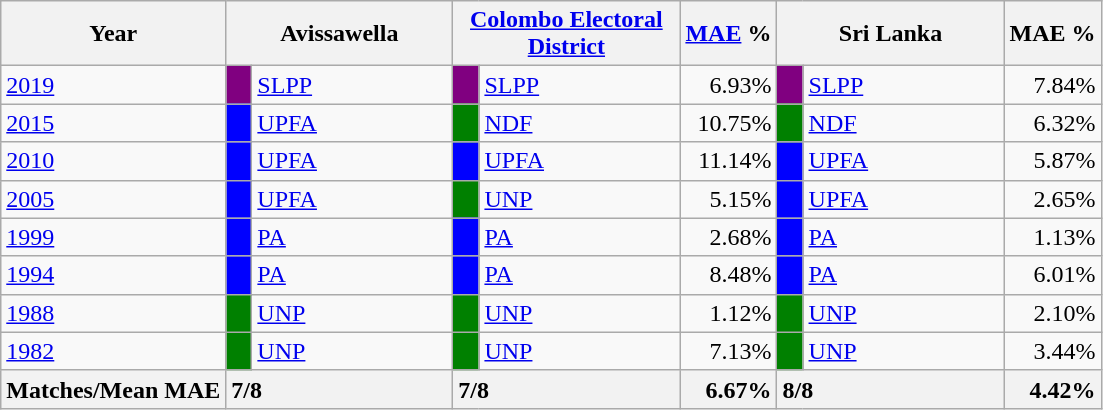<table class="wikitable">
<tr>
<th>Year</th>
<th colspan="2" width="144px">Avissawella</th>
<th colspan="2" width="144px"><a href='#'>Colombo Electoral District</a></th>
<th><a href='#'>MAE</a> %</th>
<th colspan="2" width="144px">Sri Lanka</th>
<th>MAE %</th>
</tr>
<tr>
<td><a href='#'>2019</a></td>
<td style="background-color:purple;" width="10px"></td>
<td style="text-align:left;"><a href='#'>SLPP</a></td>
<td style="background-color:purple;" width="10px"></td>
<td style="text-align:left;"><a href='#'>SLPP</a></td>
<td style="text-align:right;">6.93%</td>
<td style="background-color:purple;" width="10px"></td>
<td style="text-align:left;"><a href='#'>SLPP</a></td>
<td style="text-align:right;">7.84%</td>
</tr>
<tr>
<td><a href='#'>2015</a></td>
<td style="background-color:blue;" width="10px"></td>
<td style="text-align:left;"><a href='#'>UPFA</a></td>
<td style="background-color:green;" width="10px"></td>
<td style="text-align:left;"><a href='#'>NDF</a></td>
<td style="text-align:right;">10.75%</td>
<td style="background-color:green;" width="10px"></td>
<td style="text-align:left;"><a href='#'>NDF</a></td>
<td style="text-align:right;">6.32%</td>
</tr>
<tr>
<td><a href='#'>2010</a></td>
<td style="background-color:blue;" width="10px"></td>
<td style="text-align:left;"><a href='#'>UPFA</a></td>
<td style="background-color:blue;" width="10px"></td>
<td style="text-align:left;"><a href='#'>UPFA</a></td>
<td style="text-align:right;">11.14%</td>
<td style="background-color:blue;" width="10px"></td>
<td style="text-align:left;"><a href='#'>UPFA</a></td>
<td style="text-align:right;">5.87%</td>
</tr>
<tr>
<td><a href='#'>2005</a></td>
<td style="background-color:blue;" width="10px"></td>
<td style="text-align:left;"><a href='#'>UPFA</a></td>
<td style="background-color:green;" width="10px"></td>
<td style="text-align:left;"><a href='#'>UNP</a></td>
<td style="text-align:right;">5.15%</td>
<td style="background-color:blue;" width="10px"></td>
<td style="text-align:left;"><a href='#'>UPFA</a></td>
<td style="text-align:right;">2.65%</td>
</tr>
<tr>
<td><a href='#'>1999</a></td>
<td style="background-color:blue;" width="10px"></td>
<td style="text-align:left;"><a href='#'>PA</a></td>
<td style="background-color:blue;" width="10px"></td>
<td style="text-align:left;"><a href='#'>PA</a></td>
<td style="text-align:right;">2.68%</td>
<td style="background-color:blue;" width="10px"></td>
<td style="text-align:left;"><a href='#'>PA</a></td>
<td style="text-align:right;">1.13%</td>
</tr>
<tr>
<td><a href='#'>1994</a></td>
<td style="background-color:blue;" width="10px"></td>
<td style="text-align:left;"><a href='#'>PA</a></td>
<td style="background-color:blue;" width="10px"></td>
<td style="text-align:left;"><a href='#'>PA</a></td>
<td style="text-align:right;">8.48%</td>
<td style="background-color:blue;" width="10px"></td>
<td style="text-align:left;"><a href='#'>PA</a></td>
<td style="text-align:right;">6.01%</td>
</tr>
<tr>
<td><a href='#'>1988</a></td>
<td style="background-color:green;" width="10px"></td>
<td style="text-align:left;"><a href='#'>UNP</a></td>
<td style="background-color:green;" width="10px"></td>
<td style="text-align:left;"><a href='#'>UNP</a></td>
<td style="text-align:right;">1.12%</td>
<td style="background-color:green;" width="10px"></td>
<td style="text-align:left;"><a href='#'>UNP</a></td>
<td style="text-align:right;">2.10%</td>
</tr>
<tr>
<td><a href='#'>1982</a></td>
<td style="background-color:green;" width="10px"></td>
<td style="text-align:left;"><a href='#'>UNP</a></td>
<td style="background-color:green;" width="10px"></td>
<td style="text-align:left;"><a href='#'>UNP</a></td>
<td style="text-align:right;">7.13%</td>
<td style="background-color:green;" width="10px"></td>
<td style="text-align:left;"><a href='#'>UNP</a></td>
<td style="text-align:right;">3.44%</td>
</tr>
<tr>
<th>Matches/Mean MAE</th>
<th style="text-align:left;"colspan="2" width="144px">7/8</th>
<th style="text-align:left;"colspan="2" width="144px">7/8</th>
<th style="text-align:right;">6.67%</th>
<th style="text-align:left;"colspan="2" width="144px">8/8</th>
<th style="text-align:right;">4.42%</th>
</tr>
</table>
